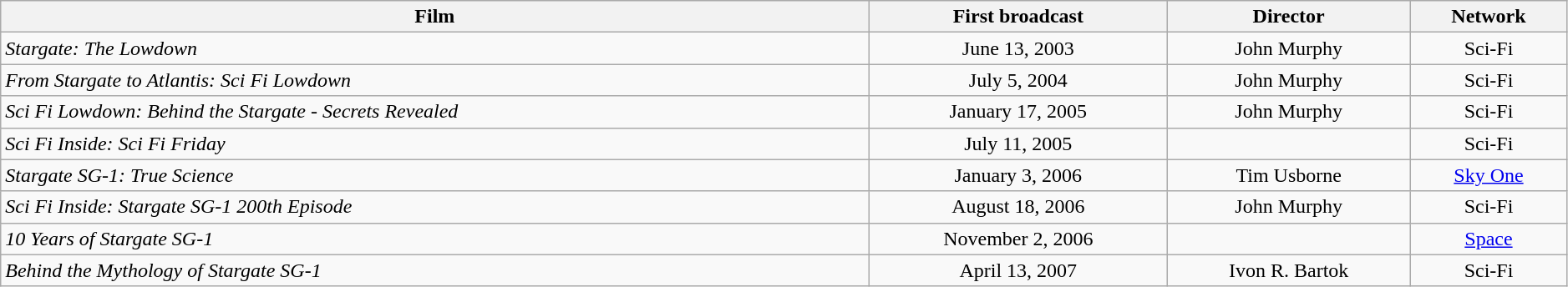<table class="wikitable" style="width:99%;">
<tr>
<th rowspan="1">Film</th>
<th rowspan="1">First broadcast</th>
<th rowspan="1">Director</th>
<th rowspan="1">Network</th>
</tr>
<tr>
<td><em>Stargate: The Lowdown</em></td>
<td style="text-align:center;">June 13, 2003</td>
<td style="text-align:center;">John Murphy</td>
<td style="text-align:center;">Sci-Fi</td>
</tr>
<tr>
<td><em>From Stargate to Atlantis: Sci Fi Lowdown</em></td>
<td style="text-align:center;">July 5, 2004</td>
<td style="text-align:center;">John Murphy</td>
<td style="text-align:center;">Sci-Fi</td>
</tr>
<tr>
<td><em>Sci Fi Lowdown: Behind the Stargate - Secrets Revealed</em></td>
<td style="text-align:center;">January 17, 2005</td>
<td style="text-align:center;">John Murphy</td>
<td style="text-align:center;">Sci-Fi</td>
</tr>
<tr>
<td><em>Sci Fi Inside: Sci Fi Friday</em></td>
<td style="text-align:center;">July 11, 2005</td>
<td style="text-align:center;"></td>
<td style="text-align:center;">Sci-Fi</td>
</tr>
<tr>
<td><em>Stargate SG-1: True Science</em></td>
<td style="text-align:center;">January 3, 2006</td>
<td style="text-align:center;">Tim Usborne</td>
<td style="text-align:center;"><a href='#'>Sky One</a></td>
</tr>
<tr>
<td><em>Sci Fi Inside: Stargate SG-1 200th Episode</em></td>
<td style="text-align:center;">August 18, 2006</td>
<td style="text-align:center;">John Murphy</td>
<td style="text-align:center;">Sci-Fi</td>
</tr>
<tr>
<td><em>10 Years of Stargate SG-1</em></td>
<td style="text-align:center;">November 2, 2006</td>
<td style="text-align:center;"></td>
<td style="text-align:center;"><a href='#'>Space</a></td>
</tr>
<tr>
<td><em>Behind the Mythology of Stargate SG-1</em></td>
<td style="text-align:center;">April 13, 2007</td>
<td style="text-align:center;">Ivon R. Bartok</td>
<td style="text-align:center;">Sci-Fi</td>
</tr>
</table>
